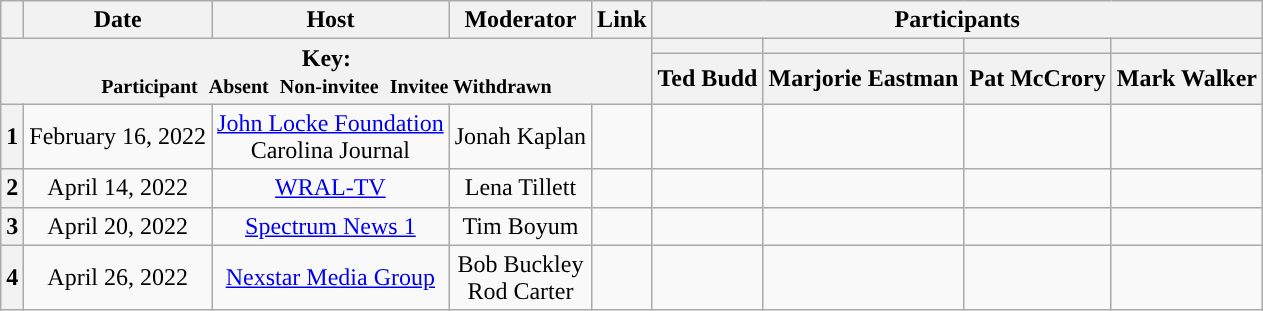<table class="wikitable" style="text-align:center;">
<tr>
<th scope="col"></th>
<th scope="col">Date</th>
<th scope="col">Host</th>
<th scope="col">Moderator</th>
<th scope="col">Link</th>
<th colspan="8" scope="col">Participants</th>
</tr>
<tr>
<th colspan="5" rowspan="2">Key:<br> <small>Participant </small>  <small>Absent </small>  <small>Non-invitee </small>  <small>Invitee  Withdrawn</small></th>
<th scope="col" style="background:"></th>
<th scope="col" style="background:"></th>
<th scope="col" style="background:"></th>
<th scope="col" style="background:"></th>
</tr>
<tr>
<th scope="col">Ted Budd</th>
<th scope="col">Marjorie Eastman</th>
<th scope="col">Pat McCrory</th>
<th scope="col">Mark Walker</th>
</tr>
<tr>
<th scope="row">1</th>
<td style="white-space:nowrap;">February 16, 2022</td>
<td style="white-space:nowrap;"><a href='#'>John Locke Foundation</a><br>Carolina Journal</td>
<td style="white-space:nowrap;">Jonah Kaplan</td>
<td style="white-space:nowrap;"></td>
<td></td>
<td></td>
<td></td>
<td></td>
</tr>
<tr>
<th scope="row">2</th>
<td style="white-space:nowrap;">April 14, 2022</td>
<td style="white-space:nowrap;"><a href='#'>WRAL-TV</a></td>
<td style="white-space:nowrap;">Lena Tillett</td>
<td style="white-space:nowrap;"></td>
<td></td>
<td></td>
<td></td>
<td></td>
</tr>
<tr>
<th scope="row">3</th>
<td style="white-space:nowrap;">April 20, 2022</td>
<td style="white-space:nowrap;"><a href='#'>Spectrum News 1</a></td>
<td style="white-space:nowrap;">Tim Boyum</td>
<td style="white-space:nowrap;"></td>
<td></td>
<td></td>
<td></td>
<td></td>
</tr>
<tr>
<th scope="row">4</th>
<td style="white-space:nowrap;">April 26, 2022</td>
<td style="white-space:nowrap;"><a href='#'>Nexstar Media Group</a></td>
<td style="white-space:nowrap;">Bob Buckley<br>Rod Carter</td>
<td style="white-space:nowrap;"></td>
<td></td>
<td></td>
<td></td>
<td></td>
</tr>
</table>
